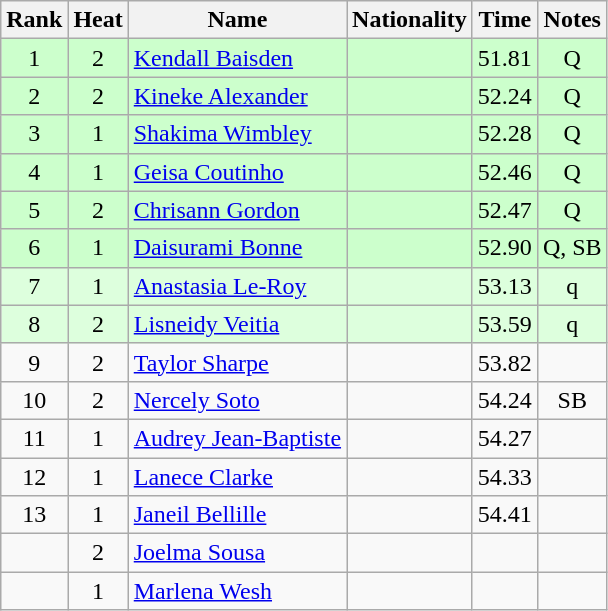<table class="wikitable sortable" style="text-align:center">
<tr>
<th>Rank</th>
<th>Heat</th>
<th>Name</th>
<th>Nationality</th>
<th>Time</th>
<th>Notes</th>
</tr>
<tr bgcolor=ccffcc>
<td>1</td>
<td>2</td>
<td align=left><a href='#'>Kendall Baisden</a></td>
<td align=left></td>
<td>51.81</td>
<td>Q</td>
</tr>
<tr bgcolor=ccffcc>
<td>2</td>
<td>2</td>
<td align=left><a href='#'>Kineke Alexander</a></td>
<td align=left></td>
<td>52.24</td>
<td>Q</td>
</tr>
<tr bgcolor=ccffcc>
<td>3</td>
<td>1</td>
<td align=left><a href='#'>Shakima Wimbley</a></td>
<td align=left></td>
<td>52.28</td>
<td>Q</td>
</tr>
<tr bgcolor=ccffcc>
<td>4</td>
<td>1</td>
<td align=left><a href='#'>Geisa Coutinho</a></td>
<td align=left></td>
<td>52.46</td>
<td>Q</td>
</tr>
<tr bgcolor=ccffcc>
<td>5</td>
<td>2</td>
<td align=left><a href='#'>Chrisann Gordon</a></td>
<td align=left></td>
<td>52.47</td>
<td>Q</td>
</tr>
<tr bgcolor=ccffcc>
<td>6</td>
<td>1</td>
<td align=left><a href='#'>Daisurami Bonne</a></td>
<td align=left></td>
<td>52.90</td>
<td>Q, SB</td>
</tr>
<tr bgcolor=ddffdd>
<td>7</td>
<td>1</td>
<td align=left><a href='#'>Anastasia Le-Roy</a></td>
<td align=left></td>
<td>53.13</td>
<td>q</td>
</tr>
<tr bgcolor=ddffdd>
<td>8</td>
<td>2</td>
<td align=left><a href='#'>Lisneidy Veitia</a></td>
<td align=left></td>
<td>53.59</td>
<td>q</td>
</tr>
<tr>
<td>9</td>
<td>2</td>
<td align=left><a href='#'>Taylor Sharpe</a></td>
<td align=left></td>
<td>53.82</td>
<td></td>
</tr>
<tr>
<td>10</td>
<td>2</td>
<td align=left><a href='#'>Nercely Soto</a></td>
<td align=left></td>
<td>54.24</td>
<td>SB</td>
</tr>
<tr>
<td>11</td>
<td>1</td>
<td align=left><a href='#'>Audrey Jean-Baptiste</a></td>
<td align=left></td>
<td>54.27</td>
<td></td>
</tr>
<tr>
<td>12</td>
<td>1</td>
<td align=left><a href='#'>Lanece Clarke</a></td>
<td align=left></td>
<td>54.33</td>
<td></td>
</tr>
<tr>
<td>13</td>
<td>1</td>
<td align=left><a href='#'>Janeil Bellille</a></td>
<td align=left></td>
<td>54.41</td>
<td></td>
</tr>
<tr>
<td></td>
<td>2</td>
<td align=left><a href='#'>Joelma Sousa</a></td>
<td align=left></td>
<td></td>
<td></td>
</tr>
<tr>
<td></td>
<td>1</td>
<td align=left><a href='#'>Marlena Wesh</a></td>
<td align=left></td>
<td></td>
<td></td>
</tr>
</table>
